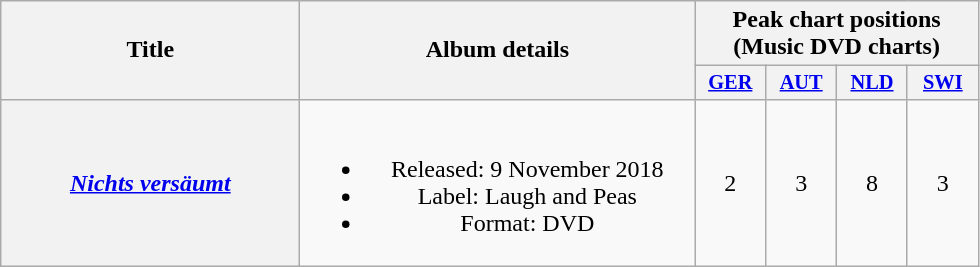<table class="wikitable plainrowheaders" style="text-align:center;" border="1">
<tr>
<th scope="col" rowspan="2" style="width:12em;">Title</th>
<th scope="col" rowspan="2" style="width:16em;">Album details</th>
<th scope="col" colspan="4">Peak chart positions (Music DVD charts)</th>
</tr>
<tr>
<th style="width:3em;font-size:85%"><a href='#'>GER</a><br></th>
<th style="width:3em;font-size:85%"><a href='#'>AUT</a><br></th>
<th style="width:3em;font-size:85%"><a href='#'>NLD</a><br></th>
<th style="width:3em;font-size:85%"><a href='#'>SWI</a><br></th>
</tr>
<tr>
<th scope="row"><em><a href='#'>Nichts versäumt</a></em></th>
<td><br><ul><li>Released: 9 November 2018</li><li>Label: Laugh and Peas</li><li>Format: DVD</li></ul></td>
<td>2</td>
<td>3</td>
<td>8</td>
<td>3</td>
</tr>
</table>
